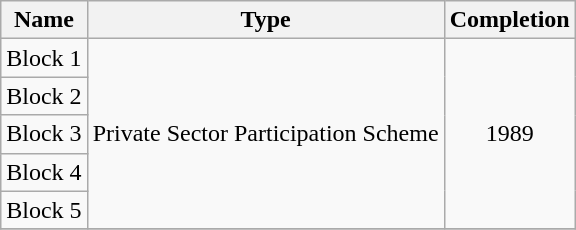<table class="wikitable" style="text-align: center">
<tr>
<th>Name</th>
<th>Type</th>
<th>Completion</th>
</tr>
<tr>
<td>Block 1</td>
<td rowspan="5">Private Sector Participation Scheme</td>
<td rowspan="5">1989</td>
</tr>
<tr>
<td>Block 2</td>
</tr>
<tr>
<td>Block 3</td>
</tr>
<tr>
<td>Block 4</td>
</tr>
<tr>
<td>Block 5</td>
</tr>
<tr>
</tr>
</table>
